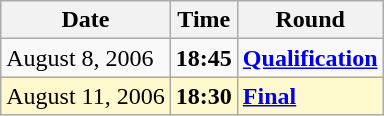<table class="wikitable">
<tr>
<th>Date</th>
<th>Time</th>
<th>Round</th>
</tr>
<tr>
<td>August 8, 2006</td>
<td><strong>18:45</strong></td>
<td><strong><a href='#'>Qualification</a></strong></td>
</tr>
<tr style=background:lemonchiffon>
<td>August 11, 2006</td>
<td><strong>18:30</strong></td>
<td><strong><a href='#'>Final</a></strong></td>
</tr>
</table>
